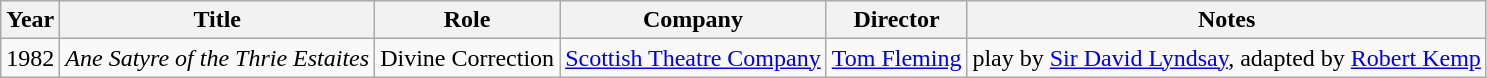<table class="wikitable">
<tr>
<th>Year</th>
<th>Title</th>
<th>Role</th>
<th>Company</th>
<th>Director</th>
<th>Notes</th>
</tr>
<tr>
<td>1982</td>
<td><em>Ane Satyre of the Thrie Estaites</em></td>
<td>Divine Correction</td>
<td><a href='#'>Scottish Theatre Company</a></td>
<td><a href='#'>Tom Fleming</a></td>
<td>play by <a href='#'>Sir David Lyndsay</a>, adapted by <a href='#'>Robert Kemp</a></td>
</tr>
</table>
